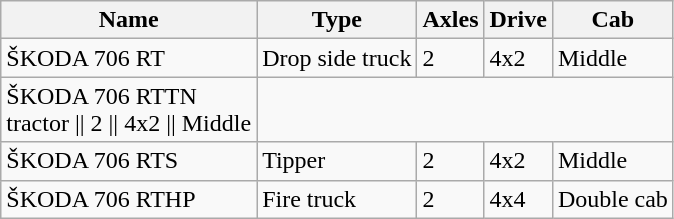<table class="wikitable">
<tr>
<th>Name</th>
<th>Type</th>
<th>Axles</th>
<th>Drive</th>
<th>Cab</th>
</tr>
<tr>
<td>ŠKODA 706 RT</td>
<td>Drop side truck</td>
<td>2</td>
<td>4x2</td>
<td>Middle</td>
</tr>
<tr>
<td>ŠKODA 706 RTTN<br>tractor || 2 || 4x2 || Middle</td>
</tr>
<tr>
<td>ŠKODA 706 RTS</td>
<td>Tipper</td>
<td>2</td>
<td>4x2</td>
<td>Middle</td>
</tr>
<tr>
<td>ŠKODA 706 RTHP</td>
<td>Fire truck</td>
<td>2</td>
<td>4x4</td>
<td>Double cab</td>
</tr>
</table>
